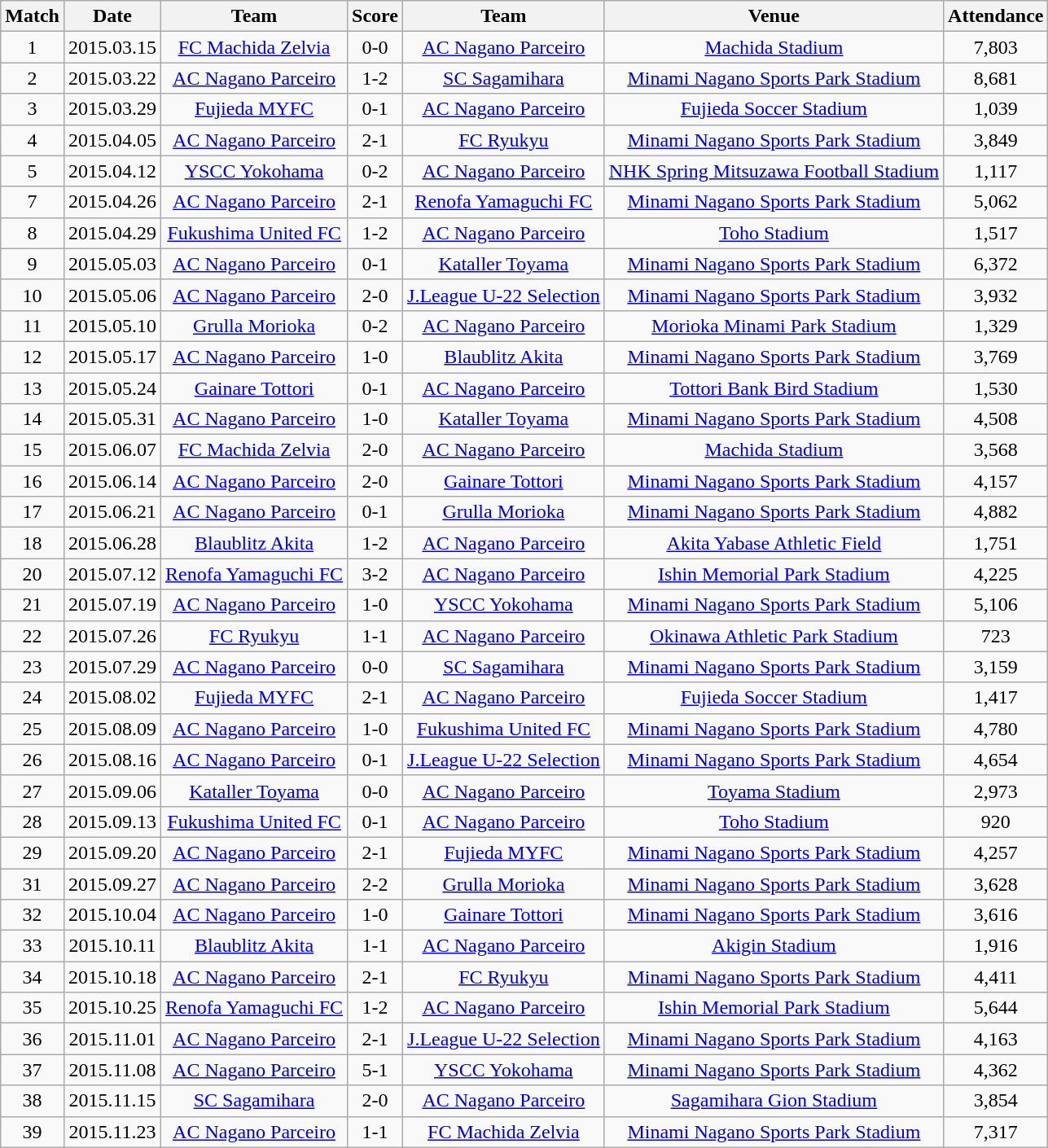<table class="wikitable" style="text-align:center;">
<tr>
<th>Match</th>
<th>Date</th>
<th>Team</th>
<th>Score</th>
<th>Team</th>
<th>Venue</th>
<th>Attendance</th>
</tr>
<tr>
<td>1</td>
<td>2015.03.15</td>
<td><a href='#'>FC Machida Zelvia</a></td>
<td>0-0</td>
<td><a href='#'>AC Nagano Parceiro</a></td>
<td><a href='#'>Machida Stadium</a></td>
<td>7,803</td>
</tr>
<tr>
<td>2</td>
<td>2015.03.22</td>
<td><a href='#'>AC Nagano Parceiro</a></td>
<td>1-2</td>
<td><a href='#'>SC Sagamihara</a></td>
<td><a href='#'>Minami Nagano Sports Park Stadium</a></td>
<td>8,681</td>
</tr>
<tr>
<td>3</td>
<td>2015.03.29</td>
<td><a href='#'>Fujieda MYFC</a></td>
<td>0-1</td>
<td><a href='#'>AC Nagano Parceiro</a></td>
<td><a href='#'>Fujieda Soccer Stadium</a></td>
<td>1,039</td>
</tr>
<tr>
<td>4</td>
<td>2015.04.05</td>
<td><a href='#'>AC Nagano Parceiro</a></td>
<td>2-1</td>
<td><a href='#'>FC Ryukyu</a></td>
<td><a href='#'>Minami Nagano Sports Park Stadium</a></td>
<td>3,849</td>
</tr>
<tr>
<td>5</td>
<td>2015.04.12</td>
<td><a href='#'>YSCC Yokohama</a></td>
<td>0-2</td>
<td><a href='#'>AC Nagano Parceiro</a></td>
<td><a href='#'>NHK Spring Mitsuzawa Football Stadium</a></td>
<td>1,117</td>
</tr>
<tr>
<td>7</td>
<td>2015.04.26</td>
<td><a href='#'>AC Nagano Parceiro</a></td>
<td>2-1</td>
<td><a href='#'>Renofa Yamaguchi FC</a></td>
<td><a href='#'>Minami Nagano Sports Park Stadium</a></td>
<td>5,062</td>
</tr>
<tr>
<td>8</td>
<td>2015.04.29</td>
<td><a href='#'>Fukushima United FC</a></td>
<td>1-2</td>
<td><a href='#'>AC Nagano Parceiro</a></td>
<td><a href='#'>Toho Stadium</a></td>
<td>1,517</td>
</tr>
<tr>
<td>9</td>
<td>2015.05.03</td>
<td><a href='#'>AC Nagano Parceiro</a></td>
<td>0-1</td>
<td><a href='#'>Kataller Toyama</a></td>
<td><a href='#'>Minami Nagano Sports Park Stadium</a></td>
<td>6,372</td>
</tr>
<tr>
<td>10</td>
<td>2015.05.06</td>
<td><a href='#'>AC Nagano Parceiro</a></td>
<td>2-0</td>
<td><a href='#'>J.League U-22 Selection</a></td>
<td><a href='#'>Minami Nagano Sports Park Stadium</a></td>
<td>3,932</td>
</tr>
<tr>
<td>11</td>
<td>2015.05.10</td>
<td><a href='#'>Grulla Morioka</a></td>
<td>0-2</td>
<td><a href='#'>AC Nagano Parceiro</a></td>
<td><a href='#'>Morioka Minami Park Stadium</a></td>
<td>1,329</td>
</tr>
<tr>
<td>12</td>
<td>2015.05.17</td>
<td><a href='#'>AC Nagano Parceiro</a></td>
<td>1-0</td>
<td><a href='#'>Blaublitz Akita</a></td>
<td><a href='#'>Minami Nagano Sports Park Stadium</a></td>
<td>3,769</td>
</tr>
<tr>
<td>13</td>
<td>2015.05.24</td>
<td><a href='#'>Gainare Tottori</a></td>
<td>0-1</td>
<td><a href='#'>AC Nagano Parceiro</a></td>
<td><a href='#'>Tottori Bank Bird Stadium</a></td>
<td>1,530</td>
</tr>
<tr>
<td>14</td>
<td>2015.05.31</td>
<td><a href='#'>AC Nagano Parceiro</a></td>
<td>1-0</td>
<td><a href='#'>Kataller Toyama</a></td>
<td><a href='#'>Minami Nagano Sports Park Stadium</a></td>
<td>4,508</td>
</tr>
<tr>
<td>15</td>
<td>2015.06.07</td>
<td><a href='#'>FC Machida Zelvia</a></td>
<td>2-0</td>
<td><a href='#'>AC Nagano Parceiro</a></td>
<td><a href='#'>Machida Stadium</a></td>
<td>3,568</td>
</tr>
<tr>
<td>16</td>
<td>2015.06.14</td>
<td><a href='#'>AC Nagano Parceiro</a></td>
<td>2-0</td>
<td><a href='#'>Gainare Tottori</a></td>
<td><a href='#'>Minami Nagano Sports Park Stadium</a></td>
<td>4,157</td>
</tr>
<tr>
<td>17</td>
<td>2015.06.21</td>
<td><a href='#'>AC Nagano Parceiro</a></td>
<td>0-1</td>
<td><a href='#'>Grulla Morioka</a></td>
<td><a href='#'>Minami Nagano Sports Park Stadium</a></td>
<td>4,882</td>
</tr>
<tr>
<td>18</td>
<td>2015.06.28</td>
<td><a href='#'>Blaublitz Akita</a></td>
<td>1-2</td>
<td><a href='#'>AC Nagano Parceiro</a></td>
<td><a href='#'>Akita Yabase Athletic Field</a></td>
<td>1,751</td>
</tr>
<tr>
<td>20</td>
<td>2015.07.12</td>
<td><a href='#'>Renofa Yamaguchi FC</a></td>
<td>3-2</td>
<td><a href='#'>AC Nagano Parceiro</a></td>
<td><a href='#'>Ishin Memorial Park Stadium</a></td>
<td>4,225</td>
</tr>
<tr>
<td>21</td>
<td>2015.07.19</td>
<td><a href='#'>AC Nagano Parceiro</a></td>
<td>1-0</td>
<td><a href='#'>YSCC Yokohama</a></td>
<td><a href='#'>Minami Nagano Sports Park Stadium</a></td>
<td>5,106</td>
</tr>
<tr>
<td>22</td>
<td>2015.07.26</td>
<td><a href='#'>FC Ryukyu</a></td>
<td>1-1</td>
<td><a href='#'>AC Nagano Parceiro</a></td>
<td><a href='#'>Okinawa Athletic Park Stadium</a></td>
<td>723</td>
</tr>
<tr>
<td>23</td>
<td>2015.07.29</td>
<td><a href='#'>AC Nagano Parceiro</a></td>
<td>0-0</td>
<td><a href='#'>SC Sagamihara</a></td>
<td><a href='#'>Minami Nagano Sports Park Stadium</a></td>
<td>3,159</td>
</tr>
<tr>
<td>24</td>
<td>2015.08.02</td>
<td><a href='#'>Fujieda MYFC</a></td>
<td>2-1</td>
<td><a href='#'>AC Nagano Parceiro</a></td>
<td><a href='#'>Fujieda Soccer Stadium</a></td>
<td>1,417</td>
</tr>
<tr>
<td>25</td>
<td>2015.08.09</td>
<td><a href='#'>AC Nagano Parceiro</a></td>
<td>1-0</td>
<td><a href='#'>Fukushima United FC</a></td>
<td><a href='#'>Minami Nagano Sports Park Stadium</a></td>
<td>4,780</td>
</tr>
<tr>
<td>26</td>
<td>2015.08.16</td>
<td><a href='#'>AC Nagano Parceiro</a></td>
<td>0-1</td>
<td><a href='#'>J.League U-22 Selection</a></td>
<td><a href='#'>Minami Nagano Sports Park Stadium</a></td>
<td>4,654</td>
</tr>
<tr>
<td>27</td>
<td>2015.09.06</td>
<td><a href='#'>Kataller Toyama</a></td>
<td>0-0</td>
<td><a href='#'>AC Nagano Parceiro</a></td>
<td><a href='#'>Toyama Stadium</a></td>
<td>2,973</td>
</tr>
<tr>
<td>28</td>
<td>2015.09.13</td>
<td><a href='#'>Fukushima United FC</a></td>
<td>0-1</td>
<td><a href='#'>AC Nagano Parceiro</a></td>
<td><a href='#'>Toho Stadium</a></td>
<td>920</td>
</tr>
<tr>
<td>29</td>
<td>2015.09.20</td>
<td><a href='#'>AC Nagano Parceiro</a></td>
<td>2-1</td>
<td><a href='#'>Fujieda MYFC</a></td>
<td><a href='#'>Minami Nagano Sports Park Stadium</a></td>
<td>4,257</td>
</tr>
<tr>
<td>31</td>
<td>2015.09.27</td>
<td><a href='#'>AC Nagano Parceiro</a></td>
<td>2-2</td>
<td><a href='#'>Grulla Morioka</a></td>
<td><a href='#'>Minami Nagano Sports Park Stadium</a></td>
<td>3,628</td>
</tr>
<tr>
<td>32</td>
<td>2015.10.04</td>
<td><a href='#'>AC Nagano Parceiro</a></td>
<td>1-0</td>
<td><a href='#'>Gainare Tottori</a></td>
<td><a href='#'>Minami Nagano Sports Park Stadium</a></td>
<td>3,616</td>
</tr>
<tr>
<td>33</td>
<td>2015.10.11</td>
<td><a href='#'>Blaublitz Akita</a></td>
<td>1-1</td>
<td><a href='#'>AC Nagano Parceiro</a></td>
<td><a href='#'>Akigin Stadium</a></td>
<td>1,916</td>
</tr>
<tr>
<td>34</td>
<td>2015.10.18</td>
<td><a href='#'>AC Nagano Parceiro</a></td>
<td>2-1</td>
<td><a href='#'>FC Ryukyu</a></td>
<td><a href='#'>Minami Nagano Sports Park Stadium</a></td>
<td>4,411</td>
</tr>
<tr>
<td>35</td>
<td>2015.10.25</td>
<td><a href='#'>Renofa Yamaguchi FC</a></td>
<td>1-2</td>
<td><a href='#'>AC Nagano Parceiro</a></td>
<td><a href='#'>Ishin Memorial Park Stadium</a></td>
<td>5,644</td>
</tr>
<tr>
<td>36</td>
<td>2015.11.01</td>
<td><a href='#'>AC Nagano Parceiro</a></td>
<td>2-1</td>
<td><a href='#'>J.League U-22 Selection</a></td>
<td><a href='#'>Minami Nagano Sports Park Stadium</a></td>
<td>4,163</td>
</tr>
<tr>
<td>37</td>
<td>2015.11.08</td>
<td><a href='#'>AC Nagano Parceiro</a></td>
<td>5-1</td>
<td><a href='#'>YSCC Yokohama</a></td>
<td><a href='#'>Minami Nagano Sports Park Stadium</a></td>
<td>4,362</td>
</tr>
<tr>
<td>38</td>
<td>2015.11.15</td>
<td><a href='#'>SC Sagamihara</a></td>
<td>2-0</td>
<td><a href='#'>AC Nagano Parceiro</a></td>
<td><a href='#'>Sagamihara Gion Stadium</a></td>
<td>3,854</td>
</tr>
<tr>
<td>39</td>
<td>2015.11.23</td>
<td><a href='#'>AC Nagano Parceiro</a></td>
<td>1-1</td>
<td><a href='#'>FC Machida Zelvia</a></td>
<td><a href='#'>Minami Nagano Sports Park Stadium</a></td>
<td>7,317</td>
</tr>
</table>
